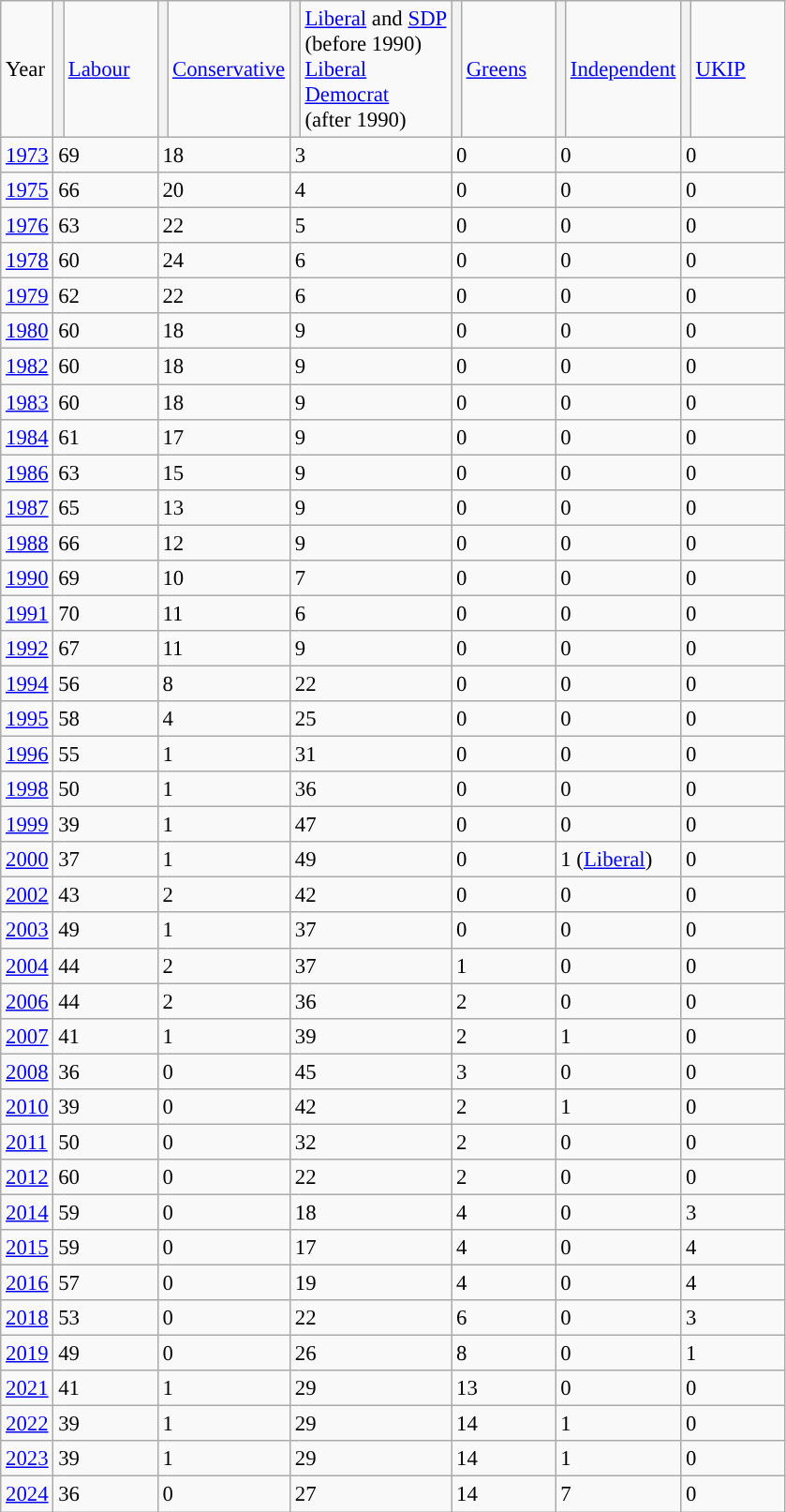<table class="wikitable" style="font-size:95%;">
<tr>
<td>Year</td>
<th style="background-color: "></th>
<td width="60"><a href='#'>Labour</a></td>
<th style="background-color: "></th>
<td width="60"><a href='#'>Conservative</a></td>
<th style="background-color: "></th>
<td width="60"><a href='#'>Liberal</a> and <a href='#'>SDP</a> (before 1990)<br><a href='#'>Liberal Democrat</a><br>(after 1990)</td>
<th style="background-color: "></th>
<td width="60"><a href='#'>Greens</a></td>
<th style="background-color: "></th>
<td width="60"><a href='#'>Independent</a></td>
<th style="background-color: "></th>
<td width="60"><a href='#'>UKIP</a></td>
</tr>
<tr>
<td><a href='#'>1973</a></td>
<td colspan="2">69</td>
<td colspan="2">18</td>
<td colspan="2">3</td>
<td colspan="2">0</td>
<td colspan="2">0</td>
<td colspan="2">0</td>
</tr>
<tr>
<td><a href='#'>1975</a></td>
<td colspan="2">66</td>
<td colspan="2">20</td>
<td colspan="2">4</td>
<td colspan="2">0</td>
<td colspan="2">0</td>
<td colspan="2">0</td>
</tr>
<tr>
<td><a href='#'>1976</a></td>
<td colspan="2">63</td>
<td colspan="2">22</td>
<td colspan="2">5</td>
<td colspan="2">0</td>
<td colspan="2">0</td>
<td colspan="2">0</td>
</tr>
<tr>
<td><a href='#'>1978</a></td>
<td colspan="2">60</td>
<td colspan="2">24</td>
<td colspan="2">6</td>
<td colspan="2">0</td>
<td colspan="2">0</td>
<td colspan="2">0</td>
</tr>
<tr>
<td><a href='#'>1979</a></td>
<td colspan="2">62</td>
<td colspan="2">22</td>
<td colspan="2">6</td>
<td colspan="2">0</td>
<td colspan="2">0</td>
<td colspan="2">0</td>
</tr>
<tr>
<td><a href='#'>1980</a></td>
<td colspan="2">60</td>
<td colspan="2">18</td>
<td colspan="2">9</td>
<td colspan="2">0</td>
<td colspan="2">0</td>
<td colspan="2">0</td>
</tr>
<tr>
<td><a href='#'>1982</a></td>
<td colspan="2">60</td>
<td colspan="2">18</td>
<td colspan="2">9</td>
<td colspan="2">0</td>
<td colspan="2">0</td>
<td colspan="2">0</td>
</tr>
<tr>
<td><a href='#'>1983</a></td>
<td colspan="2">60</td>
<td colspan="2">18</td>
<td colspan="2">9</td>
<td colspan="2">0</td>
<td colspan="2">0</td>
<td colspan="2">0</td>
</tr>
<tr>
<td><a href='#'>1984</a></td>
<td colspan="2">61</td>
<td colspan="2">17</td>
<td colspan="2">9</td>
<td colspan="2">0</td>
<td colspan="2">0</td>
<td colspan="2">0</td>
</tr>
<tr>
<td><a href='#'>1986</a></td>
<td colspan="2">63</td>
<td colspan="2">15</td>
<td colspan="2">9</td>
<td colspan="2">0</td>
<td colspan="2">0</td>
<td colspan="2">0</td>
</tr>
<tr>
<td><a href='#'>1987</a></td>
<td colspan="2">65</td>
<td colspan="2">13</td>
<td colspan="2">9</td>
<td colspan="2">0</td>
<td colspan="2">0</td>
<td colspan="2">0</td>
</tr>
<tr>
<td><a href='#'>1988</a></td>
<td colspan="2">66</td>
<td colspan="2">12</td>
<td colspan="2">9</td>
<td colspan="2">0</td>
<td colspan="2">0</td>
<td colspan="2">0</td>
</tr>
<tr>
<td><a href='#'>1990</a></td>
<td colspan="2">69</td>
<td colspan="2">10</td>
<td colspan="2">7</td>
<td colspan="2">0</td>
<td colspan="2">0</td>
<td colspan="2">0</td>
</tr>
<tr>
<td><a href='#'>1991</a></td>
<td colspan="2">70</td>
<td colspan="2">11</td>
<td colspan="2">6</td>
<td colspan="2">0</td>
<td colspan="2">0</td>
<td colspan="2">0</td>
</tr>
<tr>
<td><a href='#'>1992</a></td>
<td colspan="2">67</td>
<td colspan="2">11</td>
<td colspan="2">9</td>
<td colspan="2">0</td>
<td colspan="2">0</td>
<td colspan="2">0</td>
</tr>
<tr>
<td><a href='#'>1994</a></td>
<td colspan="2">56</td>
<td colspan="2">8</td>
<td colspan="2">22</td>
<td colspan="2">0</td>
<td colspan="2">0</td>
<td colspan="2">0</td>
</tr>
<tr>
<td><a href='#'>1995</a></td>
<td colspan="2">58</td>
<td colspan="2">4</td>
<td colspan="2">25</td>
<td colspan="2">0</td>
<td colspan="2">0</td>
<td colspan="2">0</td>
</tr>
<tr>
<td><a href='#'>1996</a></td>
<td colspan="2">55</td>
<td colspan="2">1</td>
<td colspan="2">31</td>
<td colspan="2">0</td>
<td colspan="2">0</td>
<td colspan="2">0</td>
</tr>
<tr>
<td><a href='#'>1998</a></td>
<td colspan="2">50</td>
<td colspan="2">1</td>
<td colspan="2">36</td>
<td colspan="2">0</td>
<td colspan="2">0</td>
<td colspan="2">0</td>
</tr>
<tr>
<td><a href='#'>1999</a></td>
<td colspan="2">39</td>
<td colspan="2">1</td>
<td colspan="2">47</td>
<td colspan="2">0</td>
<td colspan="2">0</td>
<td colspan="2">0</td>
</tr>
<tr>
<td><a href='#'>2000</a></td>
<td colspan="2">37</td>
<td colspan="2">1</td>
<td colspan="2">49</td>
<td colspan="2">0</td>
<td colspan="2">1 (<a href='#'>Liberal</a>)</td>
<td colspan="2">0</td>
</tr>
<tr>
<td><a href='#'>2002</a></td>
<td colspan="2">43</td>
<td colspan="2">2</td>
<td colspan="2">42</td>
<td colspan="2">0</td>
<td colspan="2">0</td>
<td colspan="2">0</td>
</tr>
<tr>
<td><a href='#'>2003</a></td>
<td colspan="2">49</td>
<td colspan="2">1</td>
<td colspan="2">37</td>
<td colspan="2">0</td>
<td colspan="2">0</td>
<td colspan="2">0</td>
</tr>
<tr>
<td><a href='#'>2004</a></td>
<td colspan="2">44</td>
<td colspan="2">2</td>
<td colspan="2">37</td>
<td colspan="2">1</td>
<td colspan="2">0</td>
<td colspan="2">0</td>
</tr>
<tr>
<td><a href='#'>2006</a></td>
<td colspan="2">44</td>
<td colspan="2">2</td>
<td colspan="2">36</td>
<td colspan="2">2</td>
<td colspan="2">0</td>
<td colspan="2">0</td>
</tr>
<tr>
<td><a href='#'>2007</a></td>
<td colspan="2">41</td>
<td colspan="2">1</td>
<td colspan="2">39</td>
<td colspan="2">2</td>
<td colspan="2">1</td>
<td colspan="2">0</td>
</tr>
<tr>
<td><a href='#'>2008</a></td>
<td colspan="2">36</td>
<td colspan="2">0</td>
<td colspan="2">45</td>
<td colspan="2">3</td>
<td colspan="2">0</td>
<td colspan="2">0</td>
</tr>
<tr>
<td><a href='#'>2010</a></td>
<td colspan="2">39</td>
<td colspan="2">0</td>
<td colspan="2">42</td>
<td colspan="2">2</td>
<td colspan="2">1</td>
<td colspan="2">0</td>
</tr>
<tr>
<td><a href='#'>2011</a></td>
<td colspan="2">50</td>
<td colspan="2">0</td>
<td colspan="2">32</td>
<td colspan="2">2</td>
<td colspan="2">0</td>
<td colspan="2">0</td>
</tr>
<tr>
<td><a href='#'>2012</a></td>
<td colspan="2">60</td>
<td colspan="2">0</td>
<td colspan="2">22</td>
<td colspan="2">2</td>
<td colspan="2">0</td>
<td colspan="2">0</td>
</tr>
<tr>
<td><a href='#'>2014</a></td>
<td colspan="2">59</td>
<td colspan="2">0</td>
<td colspan="2">18</td>
<td colspan="2">4</td>
<td colspan="2">0</td>
<td colspan="2">3</td>
</tr>
<tr>
<td><a href='#'>2015</a></td>
<td colspan="2">59</td>
<td colspan="2">0</td>
<td colspan="2">17</td>
<td colspan="2">4</td>
<td colspan="2">0</td>
<td colspan="2">4</td>
</tr>
<tr>
<td><a href='#'>2016</a></td>
<td colspan="2">57</td>
<td colspan="2">0</td>
<td colspan="2">19</td>
<td colspan="2">4</td>
<td colspan="2">0</td>
<td colspan="2">4</td>
</tr>
<tr>
<td><a href='#'>2018</a></td>
<td colspan="2">53</td>
<td colspan="2">0</td>
<td colspan="2">22</td>
<td colspan="2">6</td>
<td colspan="2">0</td>
<td colspan="2">3</td>
</tr>
<tr>
<td><a href='#'>2019</a></td>
<td colspan="2">49</td>
<td colspan="2">0</td>
<td colspan="2">26</td>
<td colspan="2">8</td>
<td colspan="2">0</td>
<td colspan="2">1</td>
</tr>
<tr>
<td><a href='#'>2021</a></td>
<td colspan="2">41</td>
<td colspan="2">1</td>
<td colspan="2">29</td>
<td colspan="2">13</td>
<td colspan="2">0</td>
<td colspan="2">0</td>
</tr>
<tr>
<td><a href='#'>2022</a></td>
<td colspan="2">39</td>
<td colspan="2">1</td>
<td colspan="2">29</td>
<td colspan="2">14</td>
<td colspan="2">1</td>
<td colspan="2">0</td>
</tr>
<tr>
<td><a href='#'>2023</a></td>
<td colspan="2">39</td>
<td colspan="2">1</td>
<td colspan="2">29</td>
<td colspan="2">14</td>
<td colspan="2">1</td>
<td colspan="2">0</td>
</tr>
<tr>
<td><a href='#'>2024</a></td>
<td colspan="2">36</td>
<td colspan="2">0</td>
<td colspan="2">27</td>
<td colspan="2">14</td>
<td colspan="2">7</td>
<td colspan="2">0</td>
</tr>
</table>
